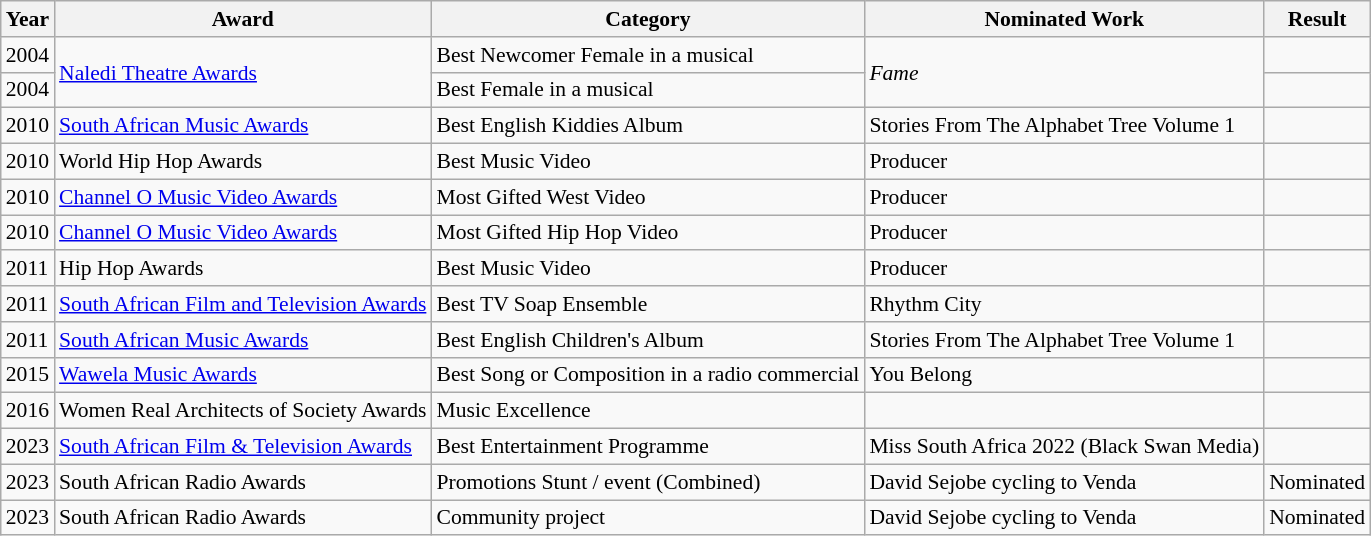<table class="wikitable" style="font-size:90%">
<tr>
<th>Year</th>
<th>Award</th>
<th>Category</th>
<th>Nominated Work</th>
<th>Result</th>
</tr>
<tr>
<td>2004</td>
<td rowspan="2"><a href='#'>Naledi Theatre Awards</a></td>
<td>Best Newcomer Female in a musical</td>
<td rowspan="2"><em>Fame</em></td>
<td></td>
</tr>
<tr>
<td>2004</td>
<td>Best Female in a musical</td>
<td></td>
</tr>
<tr>
<td>2010</td>
<td><a href='#'>South African Music Awards</a></td>
<td>Best English Kiddies Album</td>
<td>Stories From The Alphabet Tree Volume 1 </td>
<td></td>
</tr>
<tr>
<td>2010</td>
<td>World Hip Hop Awards</td>
<td>Best Music Video</td>
<td>Producer</td>
<td></td>
</tr>
<tr>
<td>2010</td>
<td><a href='#'>Channel O Music Video Awards</a></td>
<td>Most Gifted West Video</td>
<td>Producer</td>
<td></td>
</tr>
<tr>
<td>2010</td>
<td><a href='#'>Channel O Music Video Awards</a></td>
<td>Most Gifted Hip Hop Video </td>
<td>Producer</td>
<td></td>
</tr>
<tr>
<td>2011</td>
<td>Hip Hop Awards </td>
<td>Best Music Video</td>
<td>Producer</td>
<td></td>
</tr>
<tr>
<td>2011</td>
<td><a href='#'>South African Film and Television Awards</a></td>
<td>Best TV Soap Ensemble </td>
<td>Rhythm City</td>
<td></td>
</tr>
<tr>
<td>2011</td>
<td><a href='#'>South African Music Awards</a></td>
<td>Best English Children's Album</td>
<td>Stories From The Alphabet Tree Volume 1</td>
<td></td>
</tr>
<tr>
<td>2015</td>
<td><a href='#'>Wawela Music Awards</a></td>
<td>Best Song or Composition in a radio commercial</td>
<td>You Belong</td>
<td></td>
</tr>
<tr>
<td>2016</td>
<td>Women Real Architects of Society Awards</td>
<td>Music Excellence </td>
<td></td>
<td></td>
</tr>
<tr>
<td>2023</td>
<td><a href='#'>South African Film & Television Awards</a></td>
<td>Best Entertainment Programme</td>
<td>Miss South Africa 2022 (Black Swan Media) </td>
<td></td>
</tr>
<tr>
<td>2023</td>
<td>South African Radio Awards</td>
<td>Promotions Stunt / event (Combined)</td>
<td>David Sejobe cycling to Venda</td>
<td>Nominated</td>
</tr>
<tr>
<td>2023</td>
<td>South African Radio Awards</td>
<td>Community project</td>
<td>David Sejobe cycling to Venda</td>
<td>Nominated</td>
</tr>
</table>
